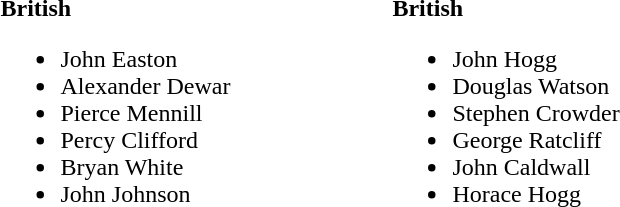<table>
<tr>
<td valign="top"><br><strong>British</strong><ul><li>John Easton</li><li>Alexander Dewar</li><li>Pierce Mennill</li><li>Percy Clifford</li><li>Bryan White</li><li>John Johnson</li></ul></td>
<td width="100"> </td>
<td valign="top"><br><strong>British</strong><ul><li>John Hogg</li><li> Douglas Watson</li><li>Stephen Crowder</li><li>George Ratcliff</li><li>John Caldwall</li><li>Horace Hogg</li></ul></td>
</tr>
</table>
